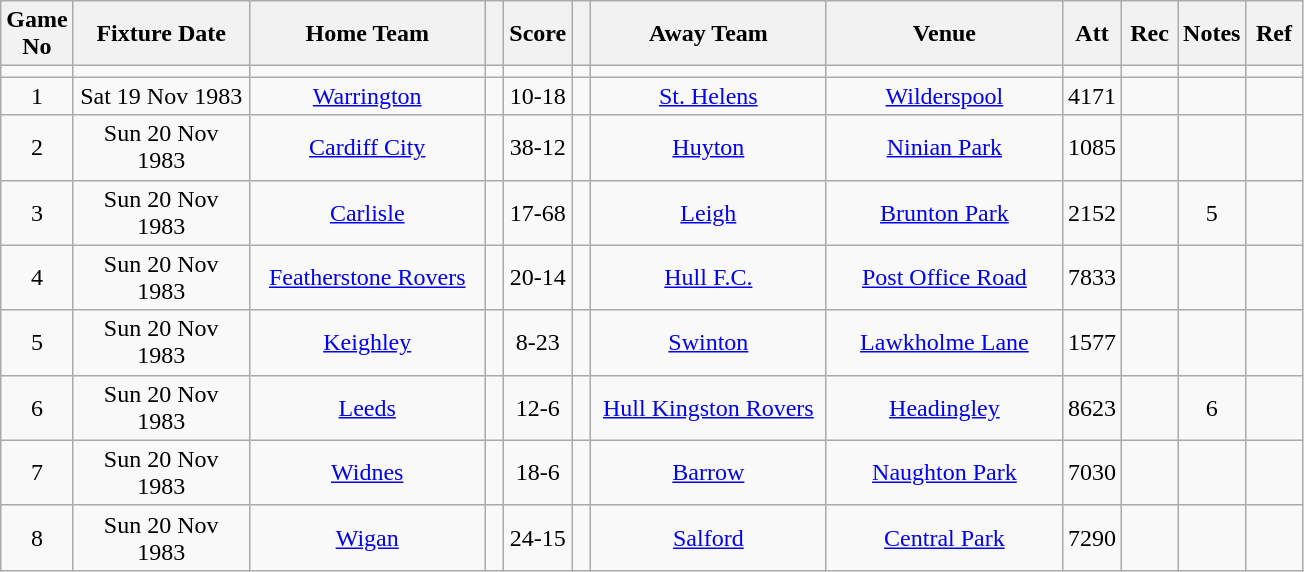<table class="wikitable" style="text-align:center;">
<tr>
<th width=10 abbr="No">Game No</th>
<th width=110 abbr="Date">Fixture Date</th>
<th width=150 abbr="Home Team">Home Team</th>
<th width=5 abbr="space"></th>
<th width=20 abbr="Score">Score</th>
<th width=5 abbr="space"></th>
<th width=150 abbr="Away Team">Away Team</th>
<th width=150 abbr="Venue">Venue</th>
<th width=30 abbr="Att">Att</th>
<th width=30 abbr="Rec">Rec</th>
<th width=20 abbr="Notes">Notes</th>
<th width=30 abbr="Ref">Ref</th>
</tr>
<tr>
<td></td>
<td></td>
<td></td>
<td></td>
<td></td>
<td></td>
<td></td>
<td></td>
<td></td>
<td></td>
<td></td>
<td></td>
</tr>
<tr>
<td>1</td>
<td>Sat 19 Nov 1983</td>
<td><a href='#'>Warrington</a></td>
<td></td>
<td>10-18</td>
<td></td>
<td><a href='#'>St. Helens</a></td>
<td><a href='#'>Wilderspool</a></td>
<td>4171</td>
<td></td>
<td></td>
<td></td>
</tr>
<tr>
<td>2</td>
<td>Sun 20 Nov 1983</td>
<td><a href='#'>Cardiff City</a></td>
<td></td>
<td>38-12</td>
<td></td>
<td><a href='#'>Huyton</a></td>
<td><a href='#'>Ninian Park</a></td>
<td>1085</td>
<td></td>
<td></td>
<td></td>
</tr>
<tr>
<td>3</td>
<td>Sun 20 Nov 1983</td>
<td><a href='#'>Carlisle</a></td>
<td></td>
<td>17-68</td>
<td></td>
<td><a href='#'>Leigh</a></td>
<td><a href='#'>Brunton Park</a></td>
<td>2152</td>
<td></td>
<td>5</td>
<td></td>
</tr>
<tr>
<td>4</td>
<td>Sun 20 Nov 1983</td>
<td><a href='#'>Featherstone Rovers</a></td>
<td></td>
<td>20-14</td>
<td></td>
<td><a href='#'>Hull F.C.</a></td>
<td><a href='#'>Post Office Road</a></td>
<td>7833</td>
<td></td>
<td></td>
<td></td>
</tr>
<tr>
<td>5</td>
<td>Sun 20 Nov 1983</td>
<td><a href='#'>Keighley</a></td>
<td></td>
<td>8-23</td>
<td></td>
<td><a href='#'>Swinton</a></td>
<td><a href='#'>Lawkholme Lane</a></td>
<td>1577</td>
<td></td>
<td></td>
<td></td>
</tr>
<tr>
<td>6</td>
<td>Sun 20 Nov 1983</td>
<td><a href='#'>Leeds</a></td>
<td></td>
<td>12-6</td>
<td></td>
<td><a href='#'>Hull Kingston Rovers</a></td>
<td><a href='#'>Headingley</a></td>
<td>8623</td>
<td></td>
<td>6</td>
<td></td>
</tr>
<tr>
<td>7</td>
<td>Sun 20 Nov 1983</td>
<td><a href='#'>Widnes</a></td>
<td></td>
<td>18-6</td>
<td></td>
<td><a href='#'>Barrow</a></td>
<td><a href='#'>Naughton Park</a></td>
<td>7030</td>
<td></td>
<td></td>
<td></td>
</tr>
<tr>
<td>8</td>
<td>Sun 20 Nov 1983</td>
<td><a href='#'>Wigan</a></td>
<td></td>
<td>24-15</td>
<td></td>
<td><a href='#'>Salford</a></td>
<td><a href='#'>Central Park</a></td>
<td>7290</td>
<td></td>
<td></td>
<td></td>
</tr>
</table>
